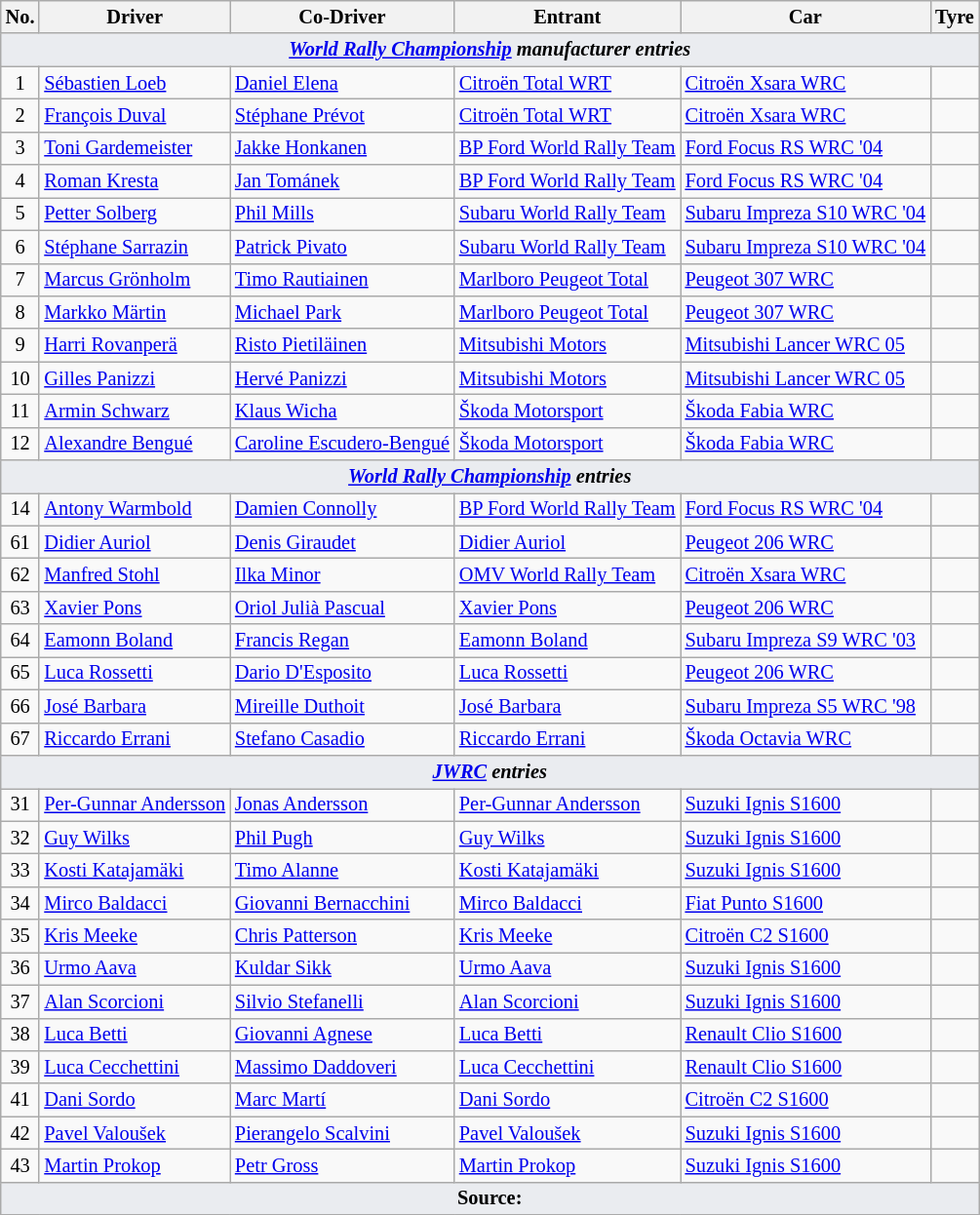<table class="wikitable" style="font-size: 85%;">
<tr>
<th>No.</th>
<th>Driver</th>
<th>Co-Driver</th>
<th>Entrant</th>
<th>Car</th>
<th>Tyre</th>
</tr>
<tr>
<td style="background-color:#EAECF0; text-align:center" colspan="6"><strong><em><a href='#'>World Rally Championship</a> manufacturer entries</em></strong></td>
</tr>
<tr>
<td align="center">1</td>
<td> <a href='#'>Sébastien Loeb</a></td>
<td> <a href='#'>Daniel Elena</a></td>
<td> <a href='#'>Citroën Total WRT</a></td>
<td><a href='#'>Citroën Xsara WRC</a></td>
<td align="center"></td>
</tr>
<tr>
<td align="center">2</td>
<td> <a href='#'>François Duval</a></td>
<td> <a href='#'>Stéphane Prévot</a></td>
<td> <a href='#'>Citroën Total WRT</a></td>
<td><a href='#'>Citroën Xsara WRC</a></td>
<td align="center"></td>
</tr>
<tr>
<td align="center">3</td>
<td> <a href='#'>Toni Gardemeister</a></td>
<td> <a href='#'>Jakke Honkanen</a></td>
<td> <a href='#'>BP Ford World Rally Team</a></td>
<td><a href='#'>Ford Focus RS WRC '04</a></td>
<td align="center"></td>
</tr>
<tr>
<td align="center">4</td>
<td> <a href='#'>Roman Kresta</a></td>
<td> <a href='#'>Jan Tománek</a></td>
<td> <a href='#'>BP Ford World Rally Team</a></td>
<td><a href='#'>Ford Focus RS WRC '04</a></td>
<td align="center"></td>
</tr>
<tr>
<td align="center">5</td>
<td> <a href='#'>Petter Solberg</a></td>
<td> <a href='#'>Phil Mills</a></td>
<td> <a href='#'>Subaru World Rally Team</a></td>
<td><a href='#'>Subaru Impreza S10 WRC '04</a></td>
<td align="center"></td>
</tr>
<tr>
<td align="center">6</td>
<td> <a href='#'>Stéphane Sarrazin</a></td>
<td> <a href='#'>Patrick Pivato</a></td>
<td> <a href='#'>Subaru World Rally Team</a></td>
<td><a href='#'>Subaru Impreza S10 WRC '04</a></td>
<td align="center"></td>
</tr>
<tr>
<td align="center">7</td>
<td> <a href='#'>Marcus Grönholm</a></td>
<td> <a href='#'>Timo Rautiainen</a></td>
<td> <a href='#'>Marlboro Peugeot Total</a></td>
<td><a href='#'>Peugeot 307 WRC</a></td>
<td align="center"></td>
</tr>
<tr>
<td align="center">8</td>
<td> <a href='#'>Markko Märtin</a></td>
<td> <a href='#'>Michael Park</a></td>
<td> <a href='#'>Marlboro Peugeot Total</a></td>
<td><a href='#'>Peugeot 307 WRC</a></td>
<td align="center"></td>
</tr>
<tr>
<td align="center">9</td>
<td> <a href='#'>Harri Rovanperä</a></td>
<td> <a href='#'>Risto Pietiläinen</a></td>
<td> <a href='#'>Mitsubishi Motors</a></td>
<td><a href='#'>Mitsubishi Lancer WRC 05</a></td>
<td align="center"></td>
</tr>
<tr>
<td align="center">10</td>
<td> <a href='#'>Gilles Panizzi</a></td>
<td> <a href='#'>Hervé Panizzi</a></td>
<td> <a href='#'>Mitsubishi Motors</a></td>
<td><a href='#'>Mitsubishi Lancer WRC 05</a></td>
<td align="center"></td>
</tr>
<tr>
<td align="center">11</td>
<td> <a href='#'>Armin Schwarz</a></td>
<td> <a href='#'>Klaus Wicha</a></td>
<td> <a href='#'>Škoda Motorsport</a></td>
<td><a href='#'>Škoda Fabia WRC</a></td>
<td align="center"></td>
</tr>
<tr>
<td align="center">12</td>
<td> <a href='#'>Alexandre Bengué</a></td>
<td> <a href='#'>Caroline Escudero-Bengué</a></td>
<td> <a href='#'>Škoda Motorsport</a></td>
<td><a href='#'>Škoda Fabia WRC</a></td>
<td align="center"></td>
</tr>
<tr>
<td style="background-color:#EAECF0; text-align:center" colspan="6"><strong><em><a href='#'>World Rally Championship</a> entries</em></strong></td>
</tr>
<tr>
<td align="center">14</td>
<td> <a href='#'>Antony Warmbold</a></td>
<td> <a href='#'>Damien Connolly</a></td>
<td> <a href='#'>BP Ford World Rally Team</a></td>
<td><a href='#'>Ford Focus RS WRC '04</a></td>
<td align="center"></td>
</tr>
<tr>
<td align="center">61</td>
<td> <a href='#'>Didier Auriol</a></td>
<td> <a href='#'>Denis Giraudet</a></td>
<td> <a href='#'>Didier Auriol</a></td>
<td><a href='#'>Peugeot 206 WRC</a></td>
<td align="center"></td>
</tr>
<tr>
<td align="center">62</td>
<td> <a href='#'>Manfred Stohl</a></td>
<td> <a href='#'>Ilka Minor</a></td>
<td> <a href='#'>OMV World Rally Team</a></td>
<td><a href='#'>Citroën Xsara WRC</a></td>
<td align="center"></td>
</tr>
<tr>
<td align="center">63</td>
<td> <a href='#'>Xavier Pons</a></td>
<td> <a href='#'>Oriol Julià Pascual</a></td>
<td> <a href='#'>Xavier Pons</a></td>
<td><a href='#'>Peugeot 206 WRC</a></td>
<td align="center"></td>
</tr>
<tr>
<td align="center">64</td>
<td> <a href='#'>Eamonn Boland</a></td>
<td> <a href='#'>Francis Regan</a></td>
<td> <a href='#'>Eamonn Boland</a></td>
<td><a href='#'>Subaru Impreza S9 WRC '03</a></td>
<td align="center"></td>
</tr>
<tr>
<td align="center">65</td>
<td> <a href='#'>Luca Rossetti</a></td>
<td> <a href='#'>Dario D'Esposito</a></td>
<td> <a href='#'>Luca Rossetti</a></td>
<td><a href='#'>Peugeot 206 WRC</a></td>
<td align="center"></td>
</tr>
<tr>
<td align="center">66</td>
<td> <a href='#'>José Barbara</a></td>
<td> <a href='#'>Mireille Duthoit</a></td>
<td> <a href='#'>José Barbara</a></td>
<td><a href='#'>Subaru Impreza S5 WRC '98</a></td>
<td align="center"></td>
</tr>
<tr>
<td align="center">67</td>
<td> <a href='#'>Riccardo Errani</a></td>
<td> <a href='#'>Stefano Casadio</a></td>
<td> <a href='#'>Riccardo Errani</a></td>
<td><a href='#'>Škoda Octavia WRC</a></td>
<td align="center"></td>
</tr>
<tr>
<td style="background-color:#EAECF0; text-align:center" colspan="6"><strong><em><a href='#'>JWRC</a> entries</em></strong></td>
</tr>
<tr>
<td align="center">31</td>
<td> <a href='#'>Per-Gunnar Andersson</a></td>
<td> <a href='#'>Jonas Andersson</a></td>
<td> <a href='#'>Per-Gunnar Andersson</a></td>
<td><a href='#'>Suzuki Ignis S1600</a></td>
<td align="center"></td>
</tr>
<tr>
<td align="center">32</td>
<td> <a href='#'>Guy Wilks</a></td>
<td> <a href='#'>Phil Pugh</a></td>
<td> <a href='#'>Guy Wilks</a></td>
<td><a href='#'>Suzuki Ignis S1600</a></td>
<td align="center"></td>
</tr>
<tr>
<td align="center">33</td>
<td> <a href='#'>Kosti Katajamäki</a></td>
<td> <a href='#'>Timo Alanne</a></td>
<td> <a href='#'>Kosti Katajamäki</a></td>
<td><a href='#'>Suzuki Ignis S1600</a></td>
<td align="center"></td>
</tr>
<tr>
<td align="center">34</td>
<td> <a href='#'>Mirco Baldacci</a></td>
<td> <a href='#'>Giovanni Bernacchini</a></td>
<td> <a href='#'>Mirco Baldacci</a></td>
<td><a href='#'>Fiat Punto S1600</a></td>
<td align="center"></td>
</tr>
<tr>
<td align="center">35</td>
<td> <a href='#'>Kris Meeke</a></td>
<td> <a href='#'>Chris Patterson</a></td>
<td> <a href='#'>Kris Meeke</a></td>
<td><a href='#'>Citroën C2 S1600</a></td>
<td align="center"></td>
</tr>
<tr>
<td align="center">36</td>
<td> <a href='#'>Urmo Aava</a></td>
<td> <a href='#'>Kuldar Sikk</a></td>
<td> <a href='#'>Urmo Aava</a></td>
<td><a href='#'>Suzuki Ignis S1600</a></td>
<td align="center"></td>
</tr>
<tr>
<td align="center">37</td>
<td> <a href='#'>Alan Scorcioni</a></td>
<td> <a href='#'>Silvio Stefanelli</a></td>
<td> <a href='#'>Alan Scorcioni</a></td>
<td><a href='#'>Suzuki Ignis S1600</a></td>
<td align="center"></td>
</tr>
<tr>
<td align="center">38</td>
<td> <a href='#'>Luca Betti</a></td>
<td> <a href='#'>Giovanni Agnese</a></td>
<td> <a href='#'>Luca Betti</a></td>
<td><a href='#'>Renault Clio S1600</a></td>
<td align="center"></td>
</tr>
<tr>
<td align="center">39</td>
<td> <a href='#'>Luca Cecchettini</a></td>
<td> <a href='#'>Massimo Daddoveri</a></td>
<td> <a href='#'>Luca Cecchettini</a></td>
<td><a href='#'>Renault Clio S1600</a></td>
<td align="center"></td>
</tr>
<tr>
<td align="center">41</td>
<td> <a href='#'>Dani Sordo</a></td>
<td> <a href='#'>Marc Martí</a></td>
<td> <a href='#'>Dani Sordo</a></td>
<td><a href='#'>Citroën C2 S1600</a></td>
<td align="center"></td>
</tr>
<tr>
<td align="center">42</td>
<td> <a href='#'>Pavel Valoušek</a></td>
<td> <a href='#'>Pierangelo Scalvini</a></td>
<td> <a href='#'>Pavel Valoušek</a></td>
<td><a href='#'>Suzuki Ignis S1600</a></td>
<td align="center"></td>
</tr>
<tr>
<td align="center">43</td>
<td> <a href='#'>Martin Prokop</a></td>
<td> <a href='#'>Petr Gross</a></td>
<td> <a href='#'>Martin Prokop</a></td>
<td><a href='#'>Suzuki Ignis S1600</a></td>
<td align="center"></td>
</tr>
<tr>
<td style="background-color:#EAECF0; text-align:center" colspan="6"><strong>Source:</strong></td>
</tr>
<tr>
</tr>
</table>
